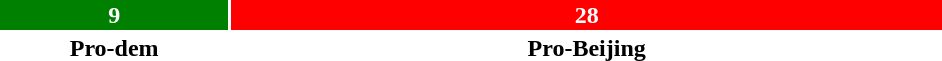<table style="width:50%; text-align:center;">
<tr style="color:white;">
<td style="background:green; width:24.32%;"><strong>9</strong></td>
<td style="background:red; width:75.68%;"><strong>28</strong></td>
</tr>
<tr>
<td><span><strong>Pro-dem</strong></span></td>
<td><span><strong>Pro-Beijing</strong></span></td>
</tr>
</table>
